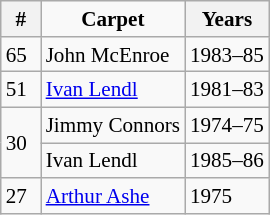<table class="wikitable" style="display:inline-table; font-size: 88%;">
<tr>
<th width=20>#</th>
<th style="background: transparent;">Carpet</th>
<th>Years</th>
</tr>
<tr>
<td>65</td>
<td> John McEnroe</td>
<td>1983–85</td>
</tr>
<tr>
<td>51</td>
<td> <a href='#'>Ivan Lendl</a></td>
<td>1981–83</td>
</tr>
<tr>
<td rowspan=2>30</td>
<td> Jimmy Connors</td>
<td>1974–75</td>
</tr>
<tr>
<td> Ivan Lendl</td>
<td>1985–86</td>
</tr>
<tr>
<td>27</td>
<td> <a href='#'>Arthur Ashe</a></td>
<td>1975</td>
</tr>
</table>
